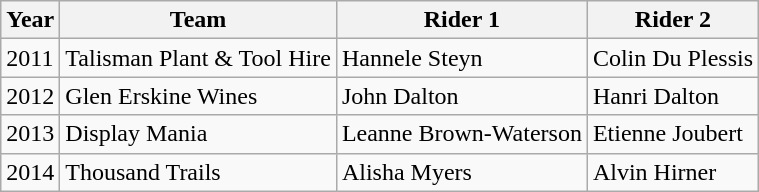<table class="wikitable">
<tr>
<th>Year</th>
<th>Team</th>
<th>Rider 1</th>
<th>Rider 2</th>
</tr>
<tr>
<td>2011</td>
<td>Talisman Plant & Tool Hire</td>
<td>Hannele Steyn</td>
<td>Colin Du Plessis</td>
</tr>
<tr>
<td>2012</td>
<td>Glen Erskine Wines</td>
<td>John Dalton</td>
<td>Hanri Dalton</td>
</tr>
<tr>
<td>2013</td>
<td>Display Mania</td>
<td>Leanne Brown-Waterson</td>
<td>Etienne Joubert</td>
</tr>
<tr>
<td>2014</td>
<td>Thousand Trails</td>
<td>Alisha Myers</td>
<td>Alvin Hirner</td>
</tr>
</table>
